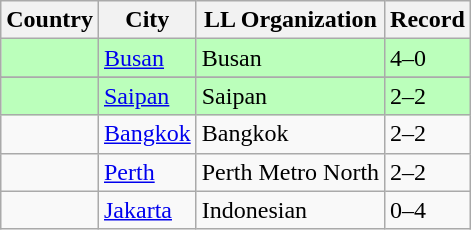<table class="wikitable">
<tr>
<th>Country</th>
<th>City</th>
<th>LL Organization</th>
<th>Record</th>
</tr>
<tr bgcolor=#bbffbb>
<td><strong></strong></td>
<td><a href='#'>Busan</a></td>
<td>Busan</td>
<td>4–0</td>
</tr>
<tr>
</tr>
<tr bgcolor=#bbffbb>
<td><strong></strong></td>
<td><a href='#'>Saipan</a></td>
<td>Saipan</td>
<td>2–2</td>
</tr>
<tr>
<td><strong></strong></td>
<td><a href='#'>Bangkok</a></td>
<td>Bangkok</td>
<td>2–2</td>
</tr>
<tr>
<td><strong></strong></td>
<td><a href='#'>Perth</a></td>
<td>Perth Metro North</td>
<td>2–2</td>
</tr>
<tr>
<td colspan=><strong></strong></td>
<td><a href='#'>Jakarta</a></td>
<td>Indonesian</td>
<td>0–4</td>
</tr>
</table>
